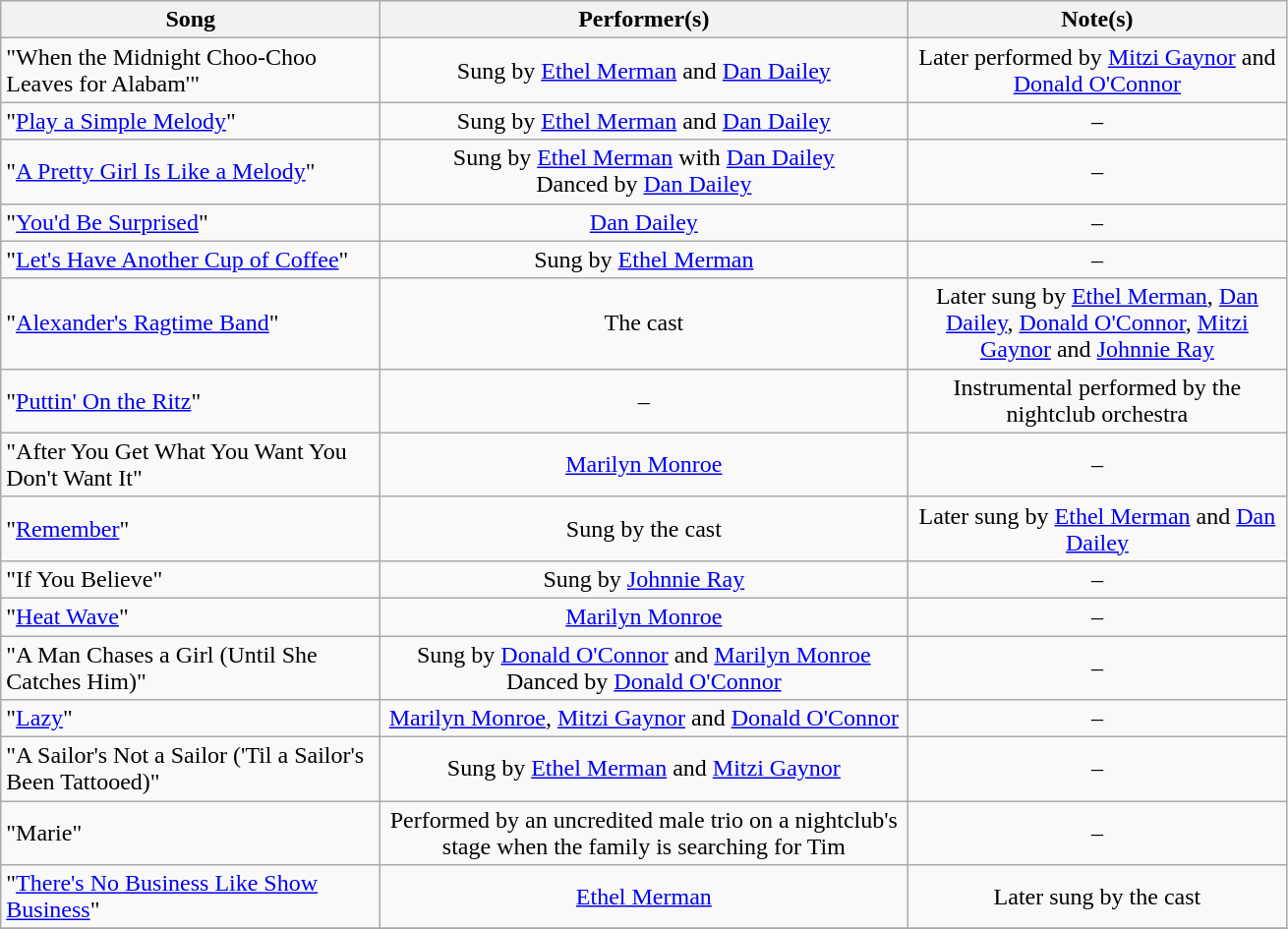<table class="wikitable">
<tr>
<th style="text-align:center; width:250px;">Song</th>
<th style="text-align:center; width:350px;">Performer(s)</th>
<th style="text-align:center; width:250px;">Note(s)</th>
</tr>
<tr>
<td>"When the Midnight Choo-Choo Leaves for Alabam'"</td>
<td style="text-align:center;">Sung by <a href='#'>Ethel Merman</a> and <a href='#'>Dan Dailey</a></td>
<td style="text-align:center;">Later performed by <a href='#'>Mitzi Gaynor</a> and <a href='#'>Donald O'Connor</a></td>
</tr>
<tr>
<td>"<a href='#'>Play a Simple Melody</a>"</td>
<td style="text-align:center;">Sung by <a href='#'>Ethel Merman</a> and <a href='#'>Dan Dailey</a></td>
<td style="text-align:center;">–</td>
</tr>
<tr>
<td>"<a href='#'>A Pretty Girl Is Like a Melody</a>"</td>
<td style="text-align:center;">Sung by <a href='#'>Ethel Merman</a> with <a href='#'>Dan Dailey</a><br>Danced by <a href='#'>Dan Dailey</a></td>
<td style="text-align:center;">–</td>
</tr>
<tr>
<td>"<a href='#'>You'd Be Surprised</a>"</td>
<td style="text-align:center;"><a href='#'>Dan Dailey</a></td>
<td style="text-align:center;">–</td>
</tr>
<tr>
<td>"<a href='#'>Let's Have Another Cup of Coffee</a>"</td>
<td style="text-align:center;">Sung by <a href='#'>Ethel Merman</a></td>
<td style="text-align:center;">–</td>
</tr>
<tr>
<td>"<a href='#'>Alexander's Ragtime Band</a>"</td>
<td style="text-align:center;">The cast</td>
<td style="text-align:center;">Later sung by <a href='#'>Ethel Merman</a>, <a href='#'>Dan Dailey</a>, <a href='#'>Donald O'Connor</a>, <a href='#'>Mitzi Gaynor</a> and <a href='#'>Johnnie Ray</a></td>
</tr>
<tr>
<td>"<a href='#'>Puttin' On the Ritz</a>"</td>
<td style="text-align:center;">–</td>
<td style="text-align:center;">Instrumental performed by the nightclub orchestra</td>
</tr>
<tr>
<td>"After You Get What You Want You Don't Want It"</td>
<td style="text-align:center;"><a href='#'>Marilyn Monroe</a></td>
<td style="text-align:center;">–</td>
</tr>
<tr>
<td>"<a href='#'>Remember</a>"</td>
<td style="text-align:center;">Sung by the cast</td>
<td style="text-align:center;">Later sung by <a href='#'>Ethel Merman</a> and <a href='#'>Dan Dailey</a></td>
</tr>
<tr>
<td>"If You Believe"</td>
<td style="text-align:center;">Sung by <a href='#'>Johnnie Ray</a></td>
<td style="text-align:center;">–</td>
</tr>
<tr>
<td>"<a href='#'>Heat Wave</a>"</td>
<td style="text-align:center;"><a href='#'>Marilyn Monroe</a></td>
<td style="text-align:center;">–</td>
</tr>
<tr>
<td>"A Man Chases a Girl (Until She Catches Him)"</td>
<td style="text-align:center;">Sung by <a href='#'>Donald O'Connor</a> and <a href='#'>Marilyn Monroe</a><br>Danced by <a href='#'>Donald O'Connor</a></td>
<td style="text-align:center;">–</td>
</tr>
<tr>
<td>"<a href='#'>Lazy</a>"</td>
<td style="text-align:center;"><a href='#'>Marilyn Monroe</a>, <a href='#'>Mitzi Gaynor</a> and <a href='#'>Donald O'Connor</a></td>
<td style="text-align:center;">–</td>
</tr>
<tr>
<td>"A Sailor's Not a Sailor ('Til a Sailor's Been Tattooed)"</td>
<td style="text-align:center;">Sung by <a href='#'>Ethel Merman</a> and <a href='#'>Mitzi Gaynor</a></td>
<td style="text-align:center;">–</td>
</tr>
<tr>
<td>"Marie"</td>
<td style="text-align:center;">Performed by an uncredited male trio on a nightclub's stage when the family is searching for Tim</td>
<td style="text-align:center;">–</td>
</tr>
<tr>
<td>"<a href='#'>There's No Business Like Show Business</a>"</td>
<td style="text-align:center;"><a href='#'>Ethel Merman</a></td>
<td style="text-align:center;">Later sung by the cast</td>
</tr>
<tr>
</tr>
</table>
